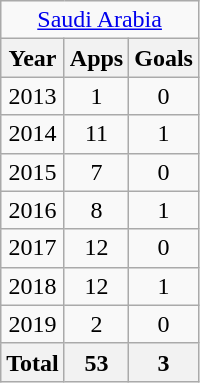<table class="wikitable" style="text-align:center">
<tr>
<td colspan=3><a href='#'>Saudi Arabia</a></td>
</tr>
<tr>
<th>Year</th>
<th>Apps</th>
<th>Goals</th>
</tr>
<tr>
<td>2013</td>
<td>1</td>
<td>0</td>
</tr>
<tr>
<td>2014</td>
<td>11</td>
<td>1</td>
</tr>
<tr>
<td>2015</td>
<td>7</td>
<td>0</td>
</tr>
<tr>
<td>2016</td>
<td>8</td>
<td>1</td>
</tr>
<tr>
<td>2017</td>
<td>12</td>
<td>0</td>
</tr>
<tr>
<td>2018</td>
<td>12</td>
<td>1</td>
</tr>
<tr>
<td>2019</td>
<td>2</td>
<td>0</td>
</tr>
<tr>
<th>Total</th>
<th>53</th>
<th>3</th>
</tr>
</table>
